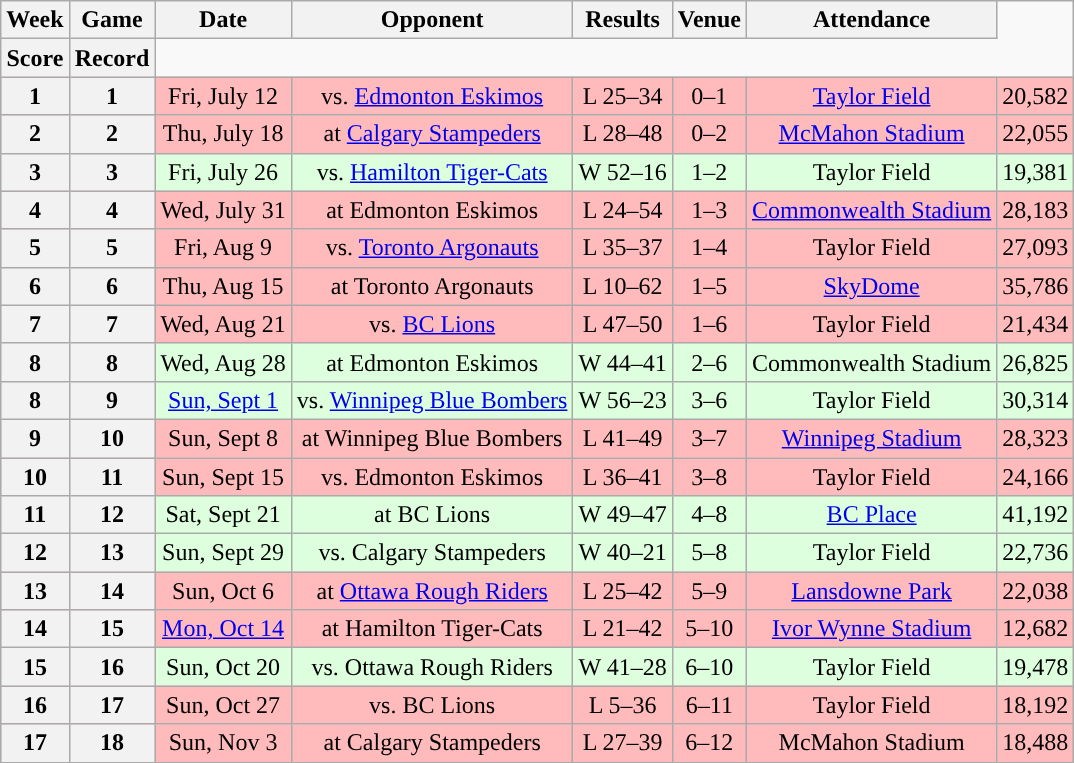<table class="wikitable" style="text-align:center">
<tr>
<th>Week</th>
<th>Game</th>
<th>Date</th>
<th>Opponent</th>
<th>Results</th>
<th>Venue</th>
<th>Attendance</th>
</tr>
<tr>
<th>Score</th>
<th>Record</th>
</tr>
<tr style="background:#ffbbbb">
<th>1</th>
<th>1</th>
<td>Fri, July 12</td>
<td>vs. <a href='#'>Edmonton Eskimos</a></td>
<td>L 25–34</td>
<td>0–1</td>
<td><a href='#'>Taylor Field</a></td>
<td>20,582</td>
</tr>
<tr style="background:#ffbbbb">
<th>2</th>
<th>2</th>
<td>Thu, July 18</td>
<td>at <a href='#'>Calgary Stampeders</a></td>
<td>L 28–48</td>
<td>0–2</td>
<td><a href='#'>McMahon Stadium</a></td>
<td>22,055</td>
</tr>
<tr style="background:#ddffdd">
<th>3</th>
<th>3</th>
<td>Fri, July 26</td>
<td>vs. <a href='#'>Hamilton Tiger-Cats</a></td>
<td>W 52–16</td>
<td>1–2</td>
<td>Taylor Field</td>
<td>19,381</td>
</tr>
<tr style="background:#ffbbbb">
<th>4</th>
<th>4</th>
<td>Wed, July 31</td>
<td>at Edmonton Eskimos</td>
<td>L 24–54</td>
<td>1–3</td>
<td><a href='#'>Commonwealth Stadium</a></td>
<td>28,183</td>
</tr>
<tr style="background:#ffbbbb">
<th>5</th>
<th>5</th>
<td>Fri, Aug 9</td>
<td>vs. <a href='#'>Toronto Argonauts</a></td>
<td>L 35–37</td>
<td>1–4</td>
<td>Taylor Field</td>
<td>27,093</td>
</tr>
<tr style="background:#ffbbbb">
<th>6</th>
<th>6</th>
<td>Thu, Aug 15</td>
<td>at Toronto Argonauts</td>
<td>L 10–62</td>
<td>1–5</td>
<td><a href='#'>SkyDome</a></td>
<td>35,786</td>
</tr>
<tr style="background:#ffbbbb">
<th>7</th>
<th>7</th>
<td>Wed, Aug 21</td>
<td>vs. <a href='#'>BC Lions</a></td>
<td>L 47–50</td>
<td>1–6</td>
<td>Taylor Field</td>
<td>21,434</td>
</tr>
<tr style="background:#ddffdd">
<th>8</th>
<th>8</th>
<td>Wed, Aug 28</td>
<td>at Edmonton Eskimos</td>
<td>W 44–41</td>
<td>2–6</td>
<td>Commonwealth Stadium</td>
<td>26,825</td>
</tr>
<tr style="background:#ddffdd">
<th>8</th>
<th>9</th>
<td><a href='#'>Sun, Sept 1</a></td>
<td>vs. <a href='#'>Winnipeg Blue Bombers</a></td>
<td>W 56–23</td>
<td>3–6</td>
<td>Taylor Field</td>
<td>30,314</td>
</tr>
<tr style="background:#ffbbbb">
<th>9</th>
<th>10</th>
<td>Sun, Sept 8</td>
<td>at Winnipeg Blue Bombers</td>
<td>L 41–49 </td>
<td>3–7</td>
<td><a href='#'>Winnipeg Stadium</a></td>
<td>28,323</td>
</tr>
<tr style="background:#ffbbbb">
<th>10</th>
<th>11</th>
<td>Sun, Sept 15</td>
<td>vs. Edmonton Eskimos</td>
<td>L 36–41</td>
<td>3–8</td>
<td>Taylor Field</td>
<td>24,166</td>
</tr>
<tr style="background:#ddffdd">
<th>11</th>
<th>12</th>
<td>Sat, Sept 21</td>
<td>at BC Lions</td>
<td>W 49–47</td>
<td>4–8</td>
<td><a href='#'>BC Place</a></td>
<td>41,192</td>
</tr>
<tr style="background:#ddffdd">
<th>12</th>
<th>13</th>
<td>Sun, Sept 29</td>
<td>vs. Calgary Stampeders</td>
<td>W 40–21</td>
<td>5–8</td>
<td>Taylor Field</td>
<td>22,736</td>
</tr>
<tr style="background:#ffbbbb">
<th>13</th>
<th>14</th>
<td>Sun, Oct 6</td>
<td>at <a href='#'>Ottawa Rough Riders</a></td>
<td>L 25–42</td>
<td>5–9</td>
<td><a href='#'>Lansdowne Park</a></td>
<td>22,038</td>
</tr>
<tr style="background:#ffbbbb">
<th>14</th>
<th>15</th>
<td><a href='#'>Mon, Oct 14</a></td>
<td>at Hamilton Tiger-Cats</td>
<td>L 21–42</td>
<td>5–10</td>
<td><a href='#'>Ivor Wynne Stadium</a></td>
<td>12,682</td>
</tr>
<tr style="background:#ddffdd">
<th>15</th>
<th>16</th>
<td>Sun, Oct 20</td>
<td>vs. Ottawa Rough Riders</td>
<td>W 41–28</td>
<td>6–10</td>
<td>Taylor Field</td>
<td>19,478</td>
</tr>
<tr style="background:#ffbbbb">
<th>16</th>
<th>17</th>
<td>Sun, Oct 27</td>
<td>vs. BC Lions</td>
<td>L 5–36</td>
<td>6–11</td>
<td>Taylor Field</td>
<td>18,192</td>
</tr>
<tr style="background:#ffbbbb">
<th>17</th>
<th>18</th>
<td>Sun, Nov 3</td>
<td>at Calgary Stampeders</td>
<td>L 27–39</td>
<td>6–12</td>
<td>McMahon Stadium</td>
<td>18,488</td>
</tr>
</table>
